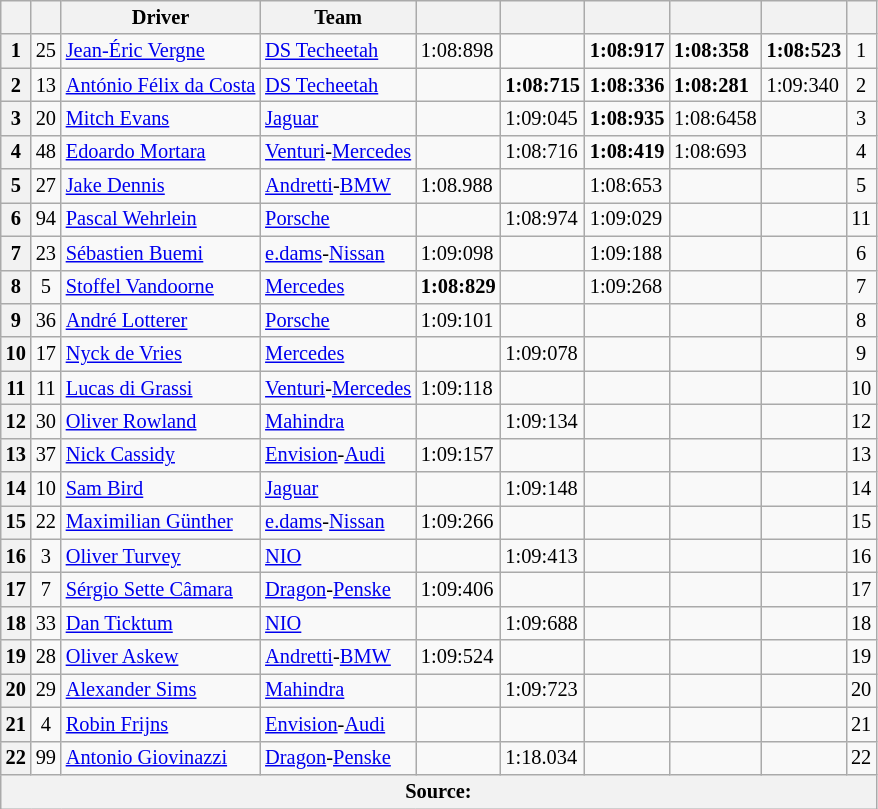<table class="wikitable sortable" style="font-size: 85%">
<tr>
<th scope="col"></th>
<th scope="col"></th>
<th scope="col">Driver</th>
<th scope="col">Team</th>
<th scope="col"></th>
<th scope="col"></th>
<th scope="col"></th>
<th scope="col"></th>
<th scope="col"></th>
<th scope="col"></th>
</tr>
<tr>
<th scope="row">1</th>
<td align="center">25</td>
<td> <a href='#'>Jean-Éric Vergne</a></td>
<td><a href='#'>DS Techeetah</a></td>
<td>1:08:898</td>
<td></td>
<td><strong>1:08:917</strong></td>
<td><strong>1:08:358</strong></td>
<td><strong>1:08:523</strong></td>
<td align="center">1</td>
</tr>
<tr>
<th scope="row">2</th>
<td align="center">13</td>
<td> <a href='#'>António Félix da Costa</a></td>
<td><a href='#'>DS Techeetah</a></td>
<td></td>
<td><strong>1:08:715</strong></td>
<td><strong>1:08:336</strong></td>
<td><strong>1:08:281</strong></td>
<td>1:09:340</td>
<td align="center">2</td>
</tr>
<tr>
<th scope="row">3</th>
<td align="center">20</td>
<td> <a href='#'>Mitch Evans</a></td>
<td><a href='#'>Jaguar</a></td>
<td></td>
<td>1:09:045</td>
<td><strong>1:08:935</strong></td>
<td>1:08:6458</td>
<td></td>
<td align="center">3</td>
</tr>
<tr>
<th scope="row">4</th>
<td align="center">48</td>
<td> <a href='#'>Edoardo Mortara</a></td>
<td><a href='#'>Venturi</a>-<a href='#'>Mercedes</a></td>
<td></td>
<td>1:08:716</td>
<td><strong>1:08:419</strong></td>
<td>1:08:693</td>
<td></td>
<td align="center">4</td>
</tr>
<tr>
<th scope="row">5</th>
<td align="center">27</td>
<td> <a href='#'>Jake Dennis</a></td>
<td><a href='#'>Andretti</a>-<a href='#'>BMW</a></td>
<td>1:08.988</td>
<td></td>
<td>1:08:653</td>
<td></td>
<td></td>
<td align="center">5</td>
</tr>
<tr>
<th scope="row">6</th>
<td align="center">94</td>
<td> <a href='#'>Pascal Wehrlein</a></td>
<td><a href='#'>Porsche</a></td>
<td></td>
<td>1:08:974</td>
<td>1:09:029</td>
<td></td>
<td></td>
<td align="center">11</td>
</tr>
<tr>
<th scope="row">7</th>
<td align="center">23</td>
<td> <a href='#'>Sébastien Buemi</a></td>
<td><a href='#'>e.dams</a>-<a href='#'>Nissan</a></td>
<td>1:09:098</td>
<td></td>
<td>1:09:188</td>
<td></td>
<td></td>
<td align="center">6</td>
</tr>
<tr>
<th scope="row">8</th>
<td align="center">5</td>
<td> <a href='#'>Stoffel Vandoorne</a></td>
<td><a href='#'>Mercedes</a></td>
<td><strong>1:08:829</strong></td>
<td></td>
<td>1:09:268</td>
<td></td>
<td></td>
<td align="center">7</td>
</tr>
<tr>
<th scope="row">9</th>
<td align="center">36</td>
<td> <a href='#'>André Lotterer</a></td>
<td><a href='#'>Porsche</a></td>
<td>1:09:101</td>
<td></td>
<td></td>
<td></td>
<td></td>
<td align="center">8</td>
</tr>
<tr>
<th scope="row">10</th>
<td align="center">17</td>
<td> <a href='#'>Nyck de Vries</a></td>
<td><a href='#'>Mercedes</a></td>
<td></td>
<td>1:09:078</td>
<td></td>
<td></td>
<td></td>
<td align="center">9</td>
</tr>
<tr>
<th scope="row">11</th>
<td align="center">11</td>
<td> <a href='#'>Lucas di Grassi</a></td>
<td><a href='#'>Venturi</a>-<a href='#'>Mercedes</a></td>
<td>1:09:118</td>
<td></td>
<td></td>
<td></td>
<td></td>
<td align="center">10</td>
</tr>
<tr>
<th scope="row">12</th>
<td align="center">30</td>
<td> <a href='#'>Oliver Rowland</a></td>
<td><a href='#'>Mahindra</a></td>
<td></td>
<td>1:09:134</td>
<td></td>
<td></td>
<td></td>
<td align="center">12</td>
</tr>
<tr>
<th scope="row">13</th>
<td align="center">37</td>
<td> <a href='#'>Nick Cassidy</a></td>
<td><a href='#'>Envision</a>-<a href='#'>Audi</a></td>
<td>1:09:157</td>
<td></td>
<td></td>
<td></td>
<td></td>
<td align="center">13</td>
</tr>
<tr>
<th scope="row">14</th>
<td align="center">10</td>
<td> <a href='#'>Sam Bird</a></td>
<td><a href='#'>Jaguar</a></td>
<td></td>
<td>1:09:148</td>
<td></td>
<td></td>
<td></td>
<td align="center">14</td>
</tr>
<tr>
<th scope="row">15</th>
<td align="center">22</td>
<td> <a href='#'>Maximilian Günther</a></td>
<td><a href='#'>e.dams</a>-<a href='#'>Nissan</a></td>
<td>1:09:266</td>
<td></td>
<td></td>
<td></td>
<td></td>
<td align="center">15</td>
</tr>
<tr>
<th scope="row">16</th>
<td align="center">3</td>
<td> <a href='#'>Oliver Turvey</a></td>
<td><a href='#'>NIO</a></td>
<td></td>
<td>1:09:413</td>
<td></td>
<td></td>
<td></td>
<td align="center">16</td>
</tr>
<tr>
<th scope="row">17</th>
<td align="center">7</td>
<td> <a href='#'>Sérgio Sette Câmara</a></td>
<td><a href='#'>Dragon</a>-<a href='#'>Penske</a></td>
<td>1:09:406</td>
<td></td>
<td></td>
<td></td>
<td></td>
<td align="center">17</td>
</tr>
<tr>
<th scope="row">18</th>
<td align="center">33</td>
<td> <a href='#'>Dan Ticktum</a></td>
<td><a href='#'>NIO</a></td>
<td></td>
<td>1:09:688</td>
<td></td>
<td></td>
<td></td>
<td align="center">18</td>
</tr>
<tr>
<th scope="row">19</th>
<td align="center">28</td>
<td> <a href='#'>Oliver Askew</a></td>
<td><a href='#'>Andretti</a>-<a href='#'>BMW</a></td>
<td>1:09:524</td>
<td></td>
<td></td>
<td></td>
<td></td>
<td align="center">19</td>
</tr>
<tr>
<th scope="row">20</th>
<td align="center">29</td>
<td> <a href='#'>Alexander Sims</a></td>
<td><a href='#'>Mahindra</a></td>
<td></td>
<td>1:09:723</td>
<td></td>
<td></td>
<td></td>
<td align="center">20</td>
</tr>
<tr>
<th scope="row">21</th>
<td align="center">4</td>
<td> <a href='#'>Robin Frijns</a></td>
<td><a href='#'>Envision</a>-<a href='#'>Audi</a></td>
<td></td>
<td></td>
<td></td>
<td></td>
<td></td>
<td align="center">21</td>
</tr>
<tr>
<th scope="row">22</th>
<td align="center">99</td>
<td> <a href='#'>Antonio Giovinazzi</a></td>
<td><a href='#'>Dragon</a>-<a href='#'>Penske</a></td>
<td></td>
<td>1:18.034</td>
<td></td>
<td></td>
<td></td>
<td align="center">22</td>
</tr>
<tr>
<th colspan="10">Source:</th>
</tr>
</table>
